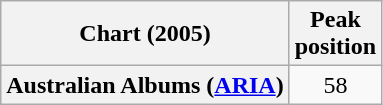<table class="wikitable plainrowheaders" style="text-align:center">
<tr>
<th>Chart (2005)</th>
<th>Peak<br>position</th>
</tr>
<tr>
<th scope="row">Australian Albums (<a href='#'>ARIA</a>)</th>
<td>58</td>
</tr>
</table>
